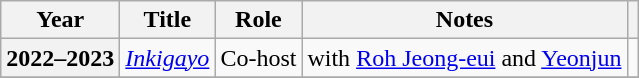<table class="wikitable sortable plainrowheaders">
<tr>
<th scope="col">Year</th>
<th scope="col">Title</th>
<th scope="col">Role</th>
<th scope="col" class="unsortable">Notes</th>
<th scope="col" class="unsortable"></th>
</tr>
<tr>
<th scope="row">2022–2023</th>
<td><em><a href='#'>Inkigayo</a></em></td>
<td>Co-host</td>
<td>with <a href='#'>Roh Jeong-eui</a> and <a href='#'>Yeonjun</a></td>
<td></td>
</tr>
<tr>
</tr>
</table>
